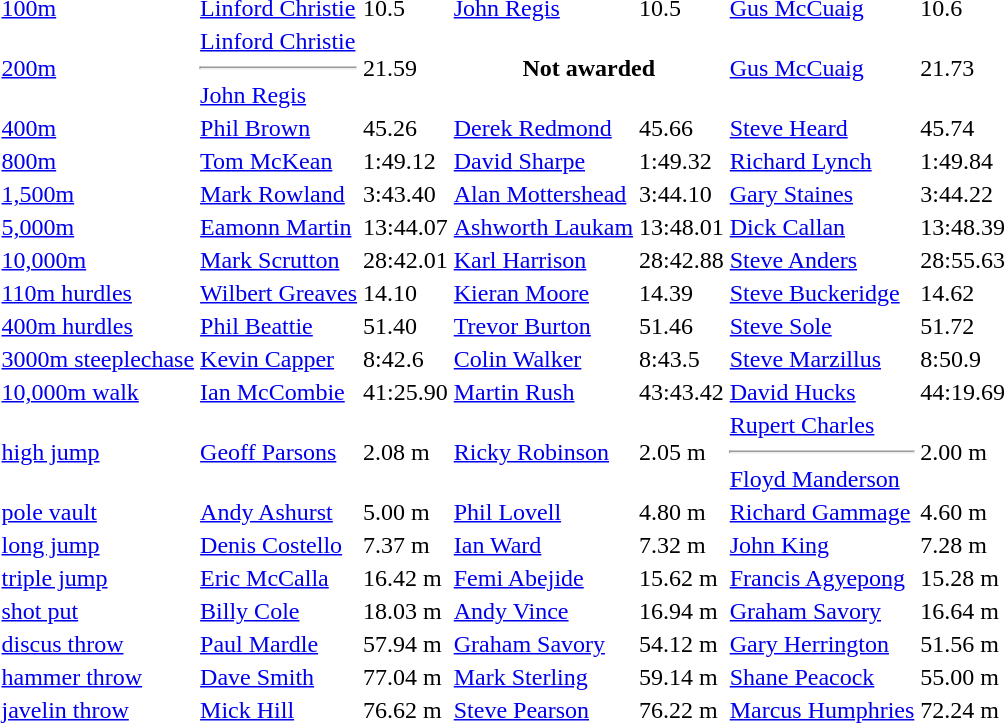<table>
<tr>
<td><a href='#'>100m</a></td>
<td><a href='#'>Linford Christie</a></td>
<td>10.5</td>
<td><a href='#'>John Regis</a></td>
<td>10.5</td>
<td> <a href='#'>Gus McCuaig</a></td>
<td>10.6</td>
</tr>
<tr>
<td><a href='#'>200m</a></td>
<td><a href='#'>Linford Christie</a><hr><a href='#'>John Regis</a></td>
<td>21.59</td>
<th colspan=2>Not awarded</th>
<td> <a href='#'>Gus McCuaig</a></td>
<td>21.73</td>
</tr>
<tr>
<td><a href='#'>400m</a></td>
<td><a href='#'>Phil Brown</a></td>
<td>45.26</td>
<td><a href='#'>Derek Redmond</a></td>
<td>45.66</td>
<td><a href='#'>Steve Heard</a></td>
<td>45.74</td>
</tr>
<tr>
<td><a href='#'>800m</a></td>
<td> <a href='#'>Tom McKean</a></td>
<td>1:49.12</td>
<td><a href='#'>David Sharpe</a></td>
<td>1:49.32</td>
<td><a href='#'>Richard Lynch</a></td>
<td>1:49.84</td>
</tr>
<tr>
<td><a href='#'>1,500m</a></td>
<td><a href='#'>Mark Rowland</a></td>
<td>3:43.40</td>
<td><a href='#'>Alan Mottershead</a></td>
<td>3:44.10</td>
<td><a href='#'>Gary Staines</a></td>
<td>3:44.22</td>
</tr>
<tr>
<td><a href='#'>5,000m</a></td>
<td><a href='#'>Eamonn Martin</a></td>
<td>13:44.07</td>
<td><a href='#'>Ashworth Laukam</a></td>
<td>13:48.01</td>
<td><a href='#'>Dick Callan</a></td>
<td>13:48.39</td>
</tr>
<tr>
<td><a href='#'>10,000m</a></td>
<td><a href='#'>Mark Scrutton</a></td>
<td>28:42.01</td>
<td><a href='#'>Karl Harrison</a></td>
<td>28:42.88</td>
<td><a href='#'>Steve Anders</a></td>
<td>28:55.63</td>
</tr>
<tr>
<td><a href='#'>110m hurdles</a></td>
<td><a href='#'>Wilbert Greaves</a></td>
<td>14.10</td>
<td><a href='#'>Kieran Moore</a></td>
<td>14.39</td>
<td><a href='#'>Steve Buckeridge</a></td>
<td>14.62</td>
</tr>
<tr>
<td><a href='#'>400m hurdles</a></td>
<td><a href='#'>Phil Beattie</a></td>
<td>51.40</td>
<td><a href='#'>Trevor Burton</a></td>
<td>51.46</td>
<td><a href='#'>Steve Sole</a></td>
<td>51.72</td>
</tr>
<tr>
<td><a href='#'>3000m steeplechase</a></td>
<td><a href='#'>Kevin Capper</a></td>
<td>8:42.6</td>
<td><a href='#'>Colin Walker</a></td>
<td>8:43.5</td>
<td><a href='#'>Steve Marzillus</a></td>
<td>8:50.9</td>
</tr>
<tr>
<td><a href='#'>10,000m walk</a></td>
<td><a href='#'>Ian McCombie</a></td>
<td>41:25.90</td>
<td><a href='#'>Martin Rush</a></td>
<td>43:43.42</td>
<td><a href='#'>David Hucks</a></td>
<td>44:19.69</td>
</tr>
<tr>
<td><a href='#'>high jump</a></td>
<td> <a href='#'>Geoff Parsons</a></td>
<td>2.08 m</td>
<td><a href='#'>Ricky Robinson</a></td>
<td>2.05 m</td>
<td><a href='#'>Rupert Charles</a><hr><a href='#'>Floyd Manderson</a></td>
<td>2.00 m</td>
</tr>
<tr>
<td><a href='#'>pole vault</a></td>
<td><a href='#'>Andy Ashurst</a></td>
<td>5.00 m</td>
<td><a href='#'>Phil Lovell</a></td>
<td>4.80 m</td>
<td><a href='#'>Richard Gammage</a></td>
<td>4.60 m</td>
</tr>
<tr>
<td><a href='#'>long jump</a></td>
<td><a href='#'>Denis Costello</a></td>
<td>7.37 m</td>
<td><a href='#'>Ian Ward</a></td>
<td>7.32 m</td>
<td><a href='#'>John King</a></td>
<td>7.28 m</td>
</tr>
<tr>
<td><a href='#'>triple jump</a></td>
<td><a href='#'>Eric McCalla</a></td>
<td>16.42 m</td>
<td><a href='#'>Femi Abejide</a></td>
<td>15.62 m</td>
<td><a href='#'>Francis Agyepong</a></td>
<td>15.28 m</td>
</tr>
<tr>
<td><a href='#'>shot put</a></td>
<td><a href='#'>Billy Cole</a></td>
<td>18.03 m</td>
<td><a href='#'>Andy Vince</a></td>
<td>16.94 m</td>
<td><a href='#'>Graham Savory</a></td>
<td>16.64 m</td>
</tr>
<tr>
<td><a href='#'>discus throw</a></td>
<td><a href='#'>Paul Mardle</a></td>
<td>57.94 m</td>
<td><a href='#'>Graham Savory</a></td>
<td>54.12 m</td>
<td><a href='#'>Gary Herrington</a></td>
<td>51.56 m</td>
</tr>
<tr>
<td><a href='#'>hammer throw</a></td>
<td><a href='#'>Dave Smith</a></td>
<td>77.04 m</td>
<td><a href='#'>Mark Sterling</a></td>
<td>59.14 m</td>
<td><a href='#'>Shane Peacock</a></td>
<td>55.00 m</td>
</tr>
<tr>
<td><a href='#'>javelin throw</a></td>
<td><a href='#'>Mick Hill</a></td>
<td>76.62 m</td>
<td><a href='#'>Steve Pearson</a></td>
<td>76.22 m</td>
<td><a href='#'>Marcus Humphries</a></td>
<td>72.24 m</td>
</tr>
</table>
